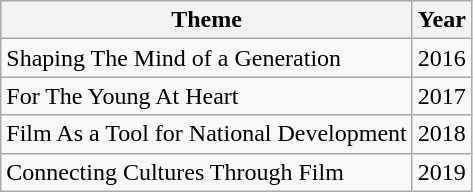<table class="wikitable">
<tr>
<th>Theme</th>
<th>Year</th>
</tr>
<tr>
<td>Shaping The Mind of a Generation</td>
<td>2016</td>
</tr>
<tr>
<td>For The Young At Heart</td>
<td>2017</td>
</tr>
<tr>
<td>Film As a Tool for National Development</td>
<td>2018</td>
</tr>
<tr>
<td>Connecting Cultures Through Film</td>
<td>2019</td>
</tr>
</table>
